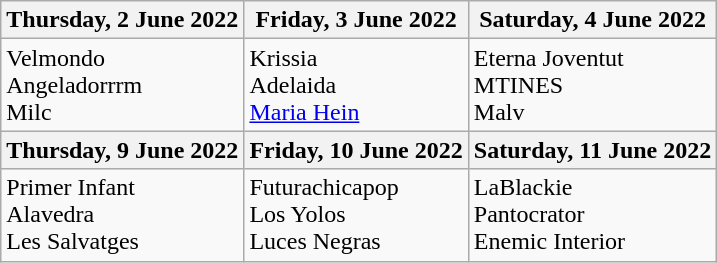<table class="wikitable">
<tr>
<th>Thursday, 2 June 2022</th>
<th>Friday, 3 June 2022</th>
<th>Saturday, 4 June 2022</th>
</tr>
<tr valign="top">
<td>Velmondo<br>Angeladorrrm<br>Milc</td>
<td>Krissia<br>Adelaida<br><a href='#'>Maria Hein</a></td>
<td>Eterna Joventut<br>MTINES<br>Malv</td>
</tr>
<tr>
<th>Thursday, 9 June 2022</th>
<th>Friday, 10 June 2022</th>
<th>Saturday, 11 June 2022</th>
</tr>
<tr valign="top">
<td>Primer Infant<br>Alavedra<br>Les Salvatges</td>
<td>Futurachicapop<br>Los Yolos<br>Luces Negras</td>
<td>LaBlackie<br>Pantocrator<br>Enemic Interior</td>
</tr>
</table>
